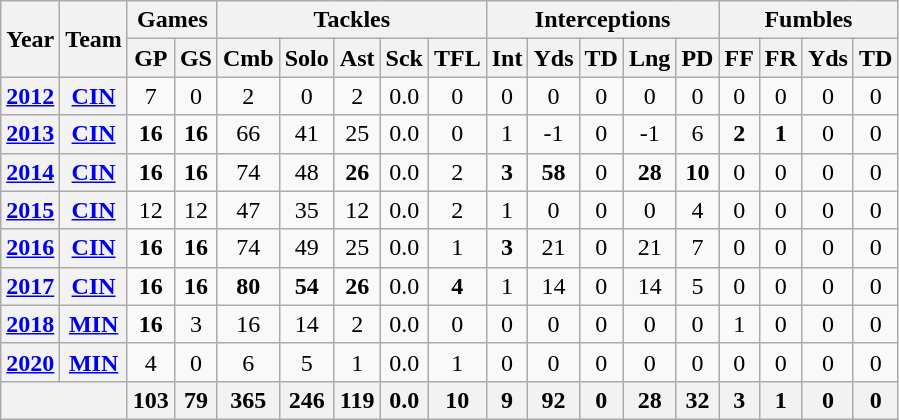<table class="wikitable" style="text-align:center">
<tr>
<th rowspan="2">Year</th>
<th rowspan="2">Team</th>
<th colspan="2">Games</th>
<th colspan="5">Tackles</th>
<th colspan="5">Interceptions</th>
<th colspan="4">Fumbles</th>
</tr>
<tr>
<th>GP</th>
<th>GS</th>
<th>Cmb</th>
<th>Solo</th>
<th>Ast</th>
<th>Sck</th>
<th>TFL</th>
<th>Int</th>
<th>Yds</th>
<th>TD</th>
<th>Lng</th>
<th>PD</th>
<th>FF</th>
<th>FR</th>
<th>Yds</th>
<th>TD</th>
</tr>
<tr>
<th><a href='#'>2012</a></th>
<th><a href='#'>CIN</a></th>
<td>7</td>
<td>0</td>
<td>2</td>
<td>0</td>
<td>2</td>
<td>0.0</td>
<td>0</td>
<td>0</td>
<td>0</td>
<td>0</td>
<td>0</td>
<td>0</td>
<td>0</td>
<td>0</td>
<td>0</td>
<td>0</td>
</tr>
<tr>
<th><a href='#'>2013</a></th>
<th><a href='#'>CIN</a></th>
<td><strong>16</strong></td>
<td><strong>16</strong></td>
<td>66</td>
<td>41</td>
<td>25</td>
<td>0.0</td>
<td>0</td>
<td>1</td>
<td>-1</td>
<td>0</td>
<td>-1</td>
<td>6</td>
<td><strong>2</strong></td>
<td><strong>1</strong></td>
<td>0</td>
<td>0</td>
</tr>
<tr>
<th><a href='#'>2014</a></th>
<th><a href='#'>CIN</a></th>
<td><strong>16</strong></td>
<td><strong>16</strong></td>
<td>74</td>
<td>48</td>
<td><strong>26</strong></td>
<td>0.0</td>
<td>2</td>
<td><strong>3</strong></td>
<td><strong>58</strong></td>
<td>0</td>
<td><strong>28</strong></td>
<td><strong>10</strong></td>
<td>0</td>
<td>0</td>
<td>0</td>
<td>0</td>
</tr>
<tr>
<th><a href='#'>2015</a></th>
<th><a href='#'>CIN</a></th>
<td>12</td>
<td>12</td>
<td>47</td>
<td>35</td>
<td>12</td>
<td>0.0</td>
<td>2</td>
<td>1</td>
<td>0</td>
<td>0</td>
<td>0</td>
<td>4</td>
<td>0</td>
<td>0</td>
<td>0</td>
<td>0</td>
</tr>
<tr>
<th><a href='#'>2016</a></th>
<th><a href='#'>CIN</a></th>
<td><strong>16</strong></td>
<td><strong>16</strong></td>
<td>74</td>
<td>49</td>
<td>25</td>
<td>0.0</td>
<td>1</td>
<td><strong>3</strong></td>
<td>21</td>
<td>0</td>
<td>21</td>
<td>7</td>
<td>0</td>
<td>0</td>
<td>0</td>
<td>0</td>
</tr>
<tr>
<th><a href='#'>2017</a></th>
<th><a href='#'>CIN</a></th>
<td><strong>16</strong></td>
<td><strong>16</strong></td>
<td><strong>80</strong></td>
<td><strong>54</strong></td>
<td><strong>26</strong></td>
<td>0.0</td>
<td><strong>4</strong></td>
<td>1</td>
<td>14</td>
<td>0</td>
<td>14</td>
<td>5</td>
<td>0</td>
<td>0</td>
<td>0</td>
<td>0</td>
</tr>
<tr>
<th><a href='#'>2018</a></th>
<th><a href='#'>MIN</a></th>
<td><strong>16</strong></td>
<td>3</td>
<td>16</td>
<td>14</td>
<td>2</td>
<td>0.0</td>
<td>0</td>
<td>0</td>
<td>0</td>
<td>0</td>
<td>0</td>
<td>0</td>
<td>1</td>
<td>0</td>
<td>0</td>
<td>0</td>
</tr>
<tr>
<th><a href='#'>2020</a></th>
<th><a href='#'>MIN</a></th>
<td>4</td>
<td>0</td>
<td>6</td>
<td>5</td>
<td>1</td>
<td>0.0</td>
<td>1</td>
<td>0</td>
<td>0</td>
<td>0</td>
<td>0</td>
<td>0</td>
<td>0</td>
<td>0</td>
<td>0</td>
<td>0</td>
</tr>
<tr>
<th colspan="2"></th>
<th>103</th>
<th>79</th>
<th>365</th>
<th>246</th>
<th>119</th>
<th>0.0</th>
<th>10</th>
<th>9</th>
<th>92</th>
<th>0</th>
<th>28</th>
<th>32</th>
<th>3</th>
<th>1</th>
<th>0</th>
<th>0</th>
</tr>
</table>
